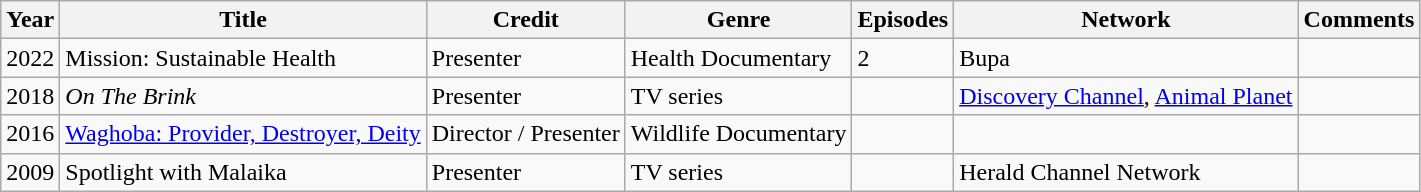<table class="wikitable">
<tr>
<th>Year</th>
<th>Title</th>
<th>Credit</th>
<th>Genre</th>
<th>Episodes</th>
<th>Network</th>
<th>Comments</th>
</tr>
<tr>
<td>2022</td>
<td>Mission: Sustainable Health</td>
<td>Presenter</td>
<td>Health Documentary</td>
<td>2 </td>
<td>Bupa</td>
<td></td>
</tr>
<tr>
<td>2018</td>
<td><em>On The Brink</em></td>
<td>Presenter</td>
<td>TV series</td>
<td></td>
<td><a href='#'>Discovery Channel</a>, <a href='#'>Animal Planet</a></td>
<td></td>
</tr>
<tr>
<td>2016</td>
<td><a href='#'>Waghoba: Provider, Destroyer, Deity</a></td>
<td>Director / Presenter</td>
<td>Wildlife Documentary</td>
<td></td>
<td></td>
<td></td>
</tr>
<tr>
<td>2009</td>
<td>Spotlight with Malaika</td>
<td>Presenter</td>
<td>TV series</td>
<td></td>
<td>Herald Channel Network</td>
<td></td>
</tr>
</table>
